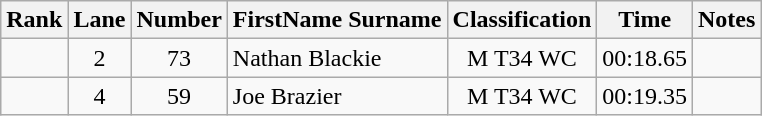<table class="wikitable sortable" style="text-align:center">
<tr>
<th>Rank</th>
<th>Lane</th>
<th>Number</th>
<th>FirstName Surname</th>
<th>Classification</th>
<th>Time</th>
<th>Notes</th>
</tr>
<tr>
<td></td>
<td>2</td>
<td>73</td>
<td style="text-align:left"> Nathan Blackie</td>
<td>M T34 WC</td>
<td>00:18.65</td>
<td></td>
</tr>
<tr>
<td></td>
<td>4</td>
<td>59</td>
<td style="text-align:left"> Joe Brazier</td>
<td>M T34 WC</td>
<td>00:19.35</td>
<td></td>
</tr>
</table>
